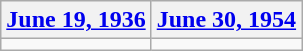<table class=wikitable>
<tr>
<th><a href='#'>June 19, 1936</a></th>
<th><a href='#'>June 30, 1954</a></th>
</tr>
<tr>
<td></td>
<td></td>
</tr>
</table>
